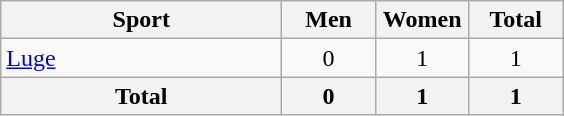<table class="wikitable sortable" style="text-align:center;">
<tr>
<th width=180>Sport</th>
<th width=55>Men</th>
<th width=55>Women</th>
<th width=55>Total</th>
</tr>
<tr>
<td align=left><a href='#'>Luge</a></td>
<td>0</td>
<td>1</td>
<td>1</td>
</tr>
<tr>
<th>Total</th>
<th>0</th>
<th>1</th>
<th>1</th>
</tr>
</table>
